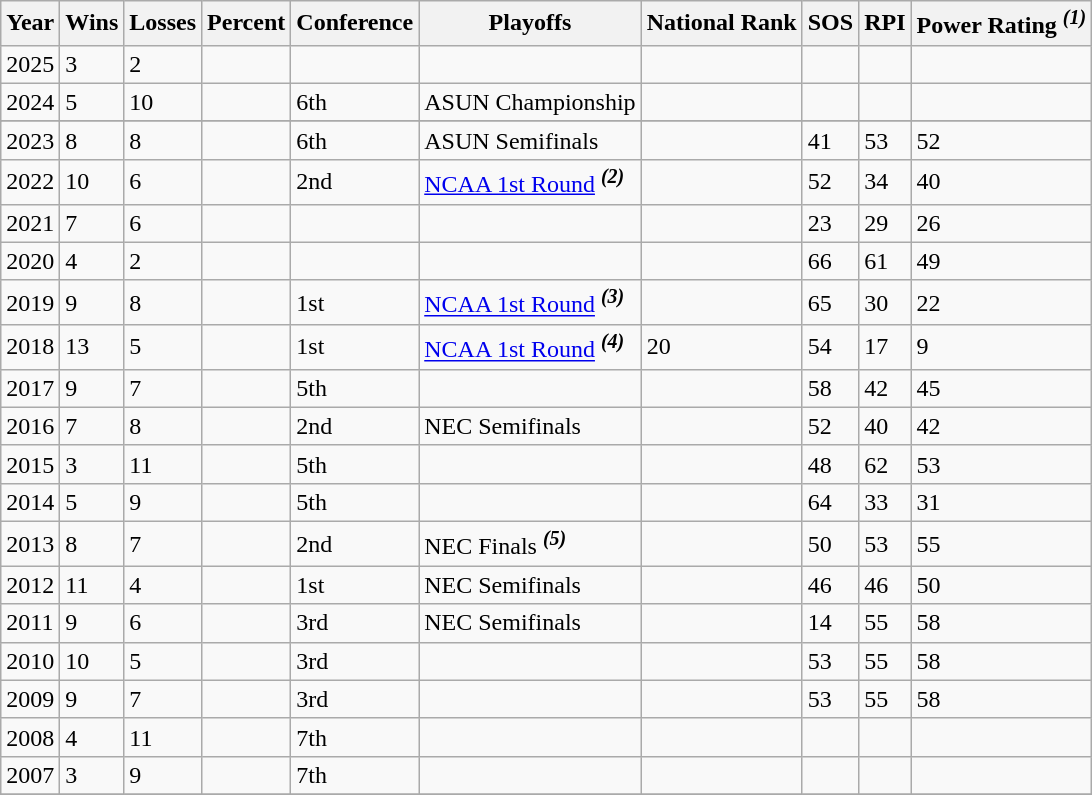<table class="wikitable sortable">
<tr>
<th>Year</th>
<th>Wins</th>
<th>Losses</th>
<th>Percent</th>
<th>Conference</th>
<th>Playoffs</th>
<th>National Rank</th>
<th>SOS</th>
<th>RPI</th>
<th>Power Rating  <sup><strong><em>(1)</em></strong></sup></th>
</tr>
<tr>
<td>2025</td>
<td>3</td>
<td>2</td>
<td></td>
<td></td>
<td></td>
<td></td>
<td></td>
<td></td>
<td></td>
</tr>
<tr>
<td>2024</td>
<td>5</td>
<td>10</td>
<td></td>
<td>6th</td>
<td>ASUN Championship</td>
<td></td>
<td></td>
<td></td>
<td></td>
</tr>
<tr>
</tr>
<tr>
<td>2023</td>
<td>8</td>
<td>8</td>
<td></td>
<td>6th</td>
<td>ASUN Semifinals</td>
<td></td>
<td>41</td>
<td>53</td>
<td>52</td>
</tr>
<tr>
<td>2022</td>
<td>10</td>
<td>6</td>
<td></td>
<td>2nd</td>
<td><a href='#'>NCAA 1st Round</a> <sup><strong><em>(2)</em></strong></sup></td>
<td></td>
<td>52</td>
<td>34</td>
<td>40</td>
</tr>
<tr>
<td>2021</td>
<td>7</td>
<td>6</td>
<td></td>
<td></td>
<td></td>
<td></td>
<td>23</td>
<td>29</td>
<td>26</td>
</tr>
<tr>
<td>2020</td>
<td>4</td>
<td>2</td>
<td></td>
<td></td>
<td></td>
<td></td>
<td>66</td>
<td>61</td>
<td>49</td>
</tr>
<tr>
<td>2019</td>
<td>9</td>
<td>8</td>
<td></td>
<td>1st</td>
<td><a href='#'>NCAA 1st Round</a> <sup><strong><em>(3)</em></strong></sup></td>
<td></td>
<td>65</td>
<td>30</td>
<td>22</td>
</tr>
<tr>
<td>2018</td>
<td>13</td>
<td>5</td>
<td></td>
<td>1st</td>
<td><a href='#'>NCAA 1st Round</a> <sup><strong><em>(4)</em></strong></sup></td>
<td>20</td>
<td>54</td>
<td>17</td>
<td>9</td>
</tr>
<tr>
<td>2017</td>
<td>9</td>
<td>7</td>
<td></td>
<td>5th</td>
<td></td>
<td></td>
<td>58</td>
<td>42</td>
<td>45</td>
</tr>
<tr>
<td>2016</td>
<td>7</td>
<td>8</td>
<td></td>
<td>2nd</td>
<td>NEC Semifinals</td>
<td></td>
<td>52</td>
<td>40</td>
<td>42</td>
</tr>
<tr>
<td>2015</td>
<td>3</td>
<td>11</td>
<td></td>
<td>5th</td>
<td></td>
<td></td>
<td>48</td>
<td>62</td>
<td>53</td>
</tr>
<tr>
<td>2014</td>
<td>5</td>
<td>9</td>
<td></td>
<td>5th</td>
<td></td>
<td></td>
<td>64</td>
<td>33</td>
<td>31</td>
</tr>
<tr>
<td>2013</td>
<td>8</td>
<td>7</td>
<td></td>
<td>2nd</td>
<td>NEC Finals <sup><strong><em>(5)</em></strong></sup></td>
<td></td>
<td>50</td>
<td>53</td>
<td>55</td>
</tr>
<tr>
<td>2012</td>
<td>11</td>
<td>4</td>
<td></td>
<td>1st</td>
<td>NEC Semifinals</td>
<td></td>
<td>46</td>
<td>46</td>
<td>50</td>
</tr>
<tr>
<td>2011</td>
<td>9</td>
<td>6</td>
<td></td>
<td>3rd</td>
<td>NEC Semifinals</td>
<td></td>
<td>14</td>
<td>55</td>
<td>58</td>
</tr>
<tr>
<td>2010</td>
<td>10</td>
<td>5</td>
<td></td>
<td>3rd</td>
<td></td>
<td></td>
<td>53</td>
<td>55</td>
<td>58</td>
</tr>
<tr>
<td>2009</td>
<td>9</td>
<td>7</td>
<td></td>
<td>3rd</td>
<td></td>
<td></td>
<td>53</td>
<td>55</td>
<td>58</td>
</tr>
<tr>
<td>2008</td>
<td>4</td>
<td>11</td>
<td></td>
<td>7th</td>
<td></td>
<td></td>
<td></td>
<td></td>
<td></td>
</tr>
<tr>
<td>2007</td>
<td>3</td>
<td>9</td>
<td></td>
<td>7th</td>
<td></td>
<td></td>
<td></td>
<td></td>
<td></td>
</tr>
<tr>
</tr>
</table>
